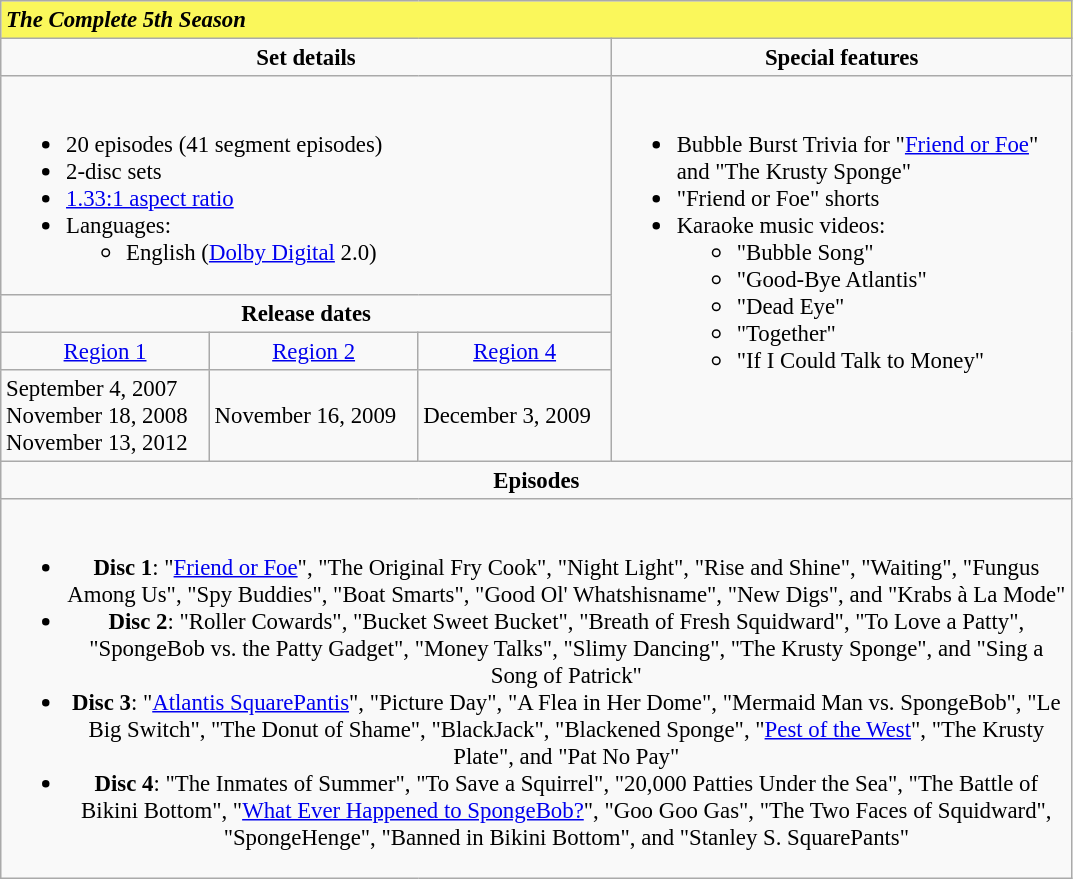<table class="wikitable" style="font-size: 95%;">
<tr style="background:#FAF75B; color:#000;">
<td colspan="4"><strong><em>The Complete 5th Season</em></strong></td>
</tr>
<tr valign="top">
<td style="text-align:center; width:400px;" colspan="3"><strong>Set details</strong></td>
<td style="width:300px; text-align:center;"><strong>Special features</strong></td>
</tr>
<tr valign="top">
<td colspan="3" style="text-align:left; width:400px;"><br><ul><li>20 episodes (41 segment episodes)</li><li>2-disc sets</li><li><a href='#'>1.33:1 aspect ratio</a></li><li>Languages:<ul><li>English (<a href='#'>Dolby Digital</a> 2.0)</li></ul></li></ul></td>
<td rowspan="4" style="text-align:left; width:300px;"><br><ul><li>Bubble Burst Trivia for "<a href='#'>Friend or Foe</a>" and "The Krusty Sponge"</li><li>"Friend or Foe" shorts</li><li>Karaoke music videos:<ul><li>"Bubble Song"</li><li>"Good-Bye Atlantis"</li><li>"Dead Eye"</li><li>"Together"</li><li>"If I Could Talk to Money"</li></ul></li></ul></td>
</tr>
<tr>
<td colspan="3" style="text-align:center;"><strong>Release dates</strong></td>
</tr>
<tr>
<td style="text-align:center;"><a href='#'>Region 1</a></td>
<td style="text-align:center;"><a href='#'>Region 2</a></td>
<td style="text-align:center;"><a href='#'>Region 4</a></td>
</tr>
<tr>
<td>September 4, 2007<br>November 18, 2008<br>November 13, 2012</td>
<td>November 16, 2009</td>
<td>December 3, 2009</td>
</tr>
<tr>
<td style="text-align:center; width:400px;" colspan="4"><strong>Episodes</strong></td>
</tr>
<tr>
<td style="text-align:center; width:400px;" colspan="4"><br><ul><li><strong>Disc 1</strong>: "<a href='#'>Friend or Foe</a>", "The Original Fry Cook", "Night Light", "Rise and Shine", "Waiting", "Fungus Among Us", "Spy Buddies", "Boat Smarts", "Good Ol' Whatshisname", "New Digs", and "Krabs à La Mode"</li><li><strong>Disc 2</strong>: "Roller Cowards", "Bucket Sweet Bucket", "Breath of Fresh Squidward", "To Love a Patty", "SpongeBob vs. the Patty Gadget", "Money Talks", "Slimy Dancing", "The Krusty Sponge", and "Sing a Song of Patrick"</li><li><strong>Disc 3</strong>: "<a href='#'>Atlantis SquarePantis</a>", "Picture Day", "A Flea in Her Dome", "Mermaid Man vs. SpongeBob", "Le Big Switch", "The Donut of Shame", "BlackJack", "Blackened Sponge", "<a href='#'>Pest of the West</a>", "The Krusty Plate", and "Pat No Pay"</li><li><strong>Disc 4</strong>: "The Inmates of Summer", "To Save a Squirrel", "20,000 Patties Under the Sea", "The Battle of Bikini Bottom", "<a href='#'>What Ever Happened to SpongeBob?</a>", "Goo Goo Gas", "The Two Faces of Squidward", "SpongeHenge", "Banned in Bikini Bottom", and "Stanley S. SquarePants"</li></ul></td>
</tr>
</table>
